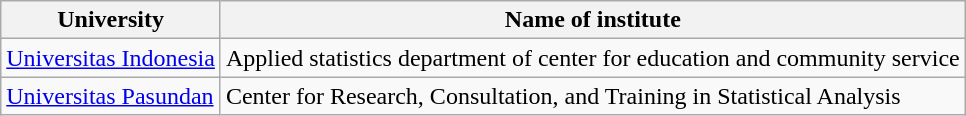<table class="wikitable">
<tr>
<th>University</th>
<th>Name of institute</th>
</tr>
<tr>
<td><a href='#'>Universitas Indonesia</a></td>
<td>Applied statistics department of center for education and community service </td>
</tr>
<tr>
<td><a href='#'>Universitas Pasundan</a></td>
<td>Center for Research, Consultation, and Training in Statistical Analysis </td>
</tr>
</table>
